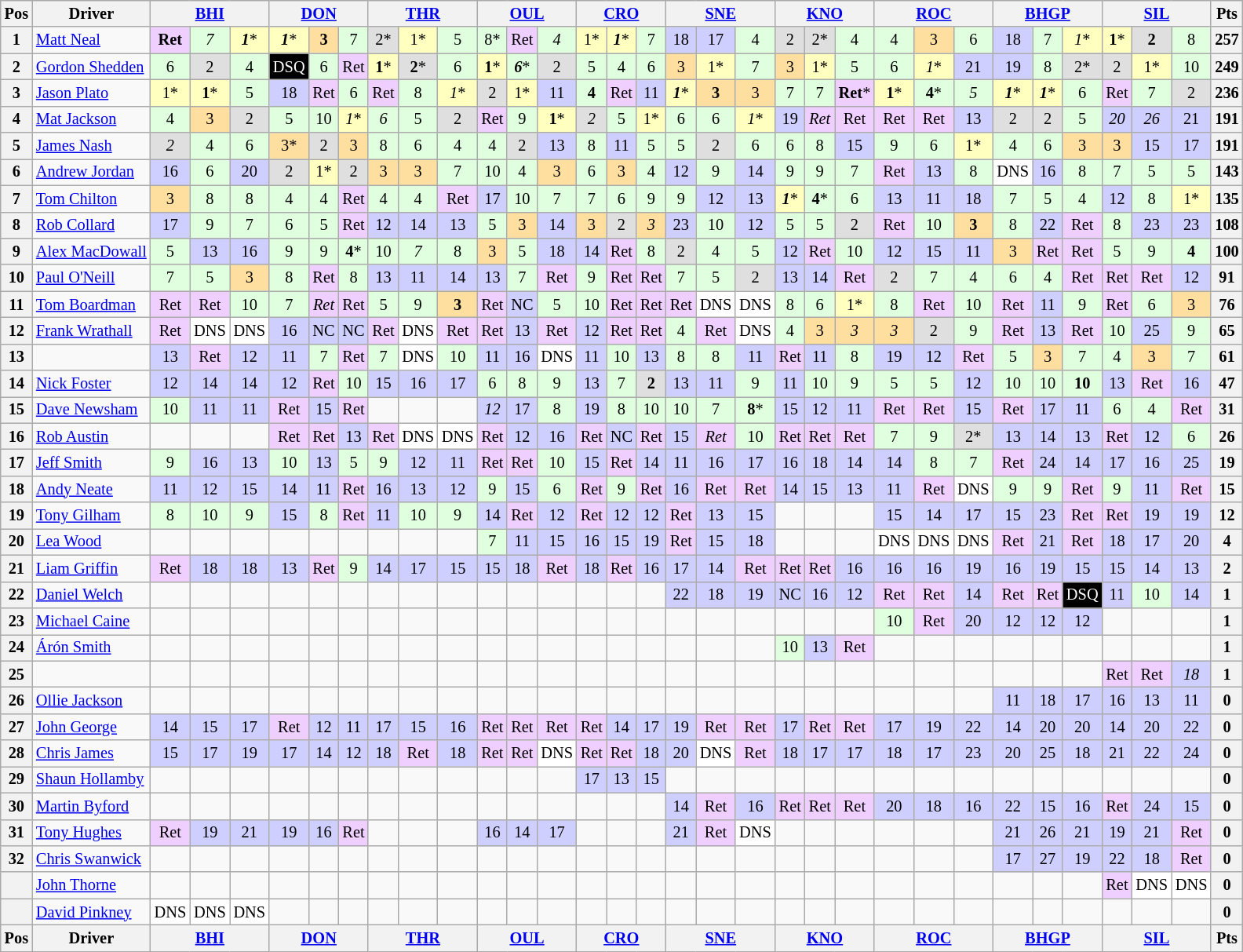<table class="wikitable" style="font-size: 85%; text-align: center;">
<tr valign="top">
<th valign="middle">Pos</th>
<th valign="middle">Driver</th>
<th colspan="3"><a href='#'>BHI</a></th>
<th colspan="3"><a href='#'>DON</a></th>
<th colspan="3"><a href='#'>THR</a></th>
<th colspan="3"><a href='#'>OUL</a></th>
<th colspan="3"><a href='#'>CRO</a></th>
<th colspan="3"><a href='#'>SNE</a></th>
<th colspan="3"><a href='#'>KNO</a></th>
<th colspan="3"><a href='#'>ROC</a></th>
<th colspan="3"><a href='#'>BHGP</a></th>
<th colspan="3"><a href='#'>SIL</a></th>
<th valign=middle>Pts</th>
</tr>
<tr>
<th>1</th>
<td align=left> <a href='#'>Matt Neal</a></td>
<td style="background:#efcfff;"><strong>Ret</strong></td>
<td style="background:#dfffdf;"><em>7</em></td>
<td style="background:#ffffbf;"><strong><em>1</em></strong>*</td>
<td style="background:#ffffbf;"><strong><em>1</em></strong>*</td>
<td style="background:#ffdf9f;"><strong>3</strong></td>
<td style="background:#dfffdf;">7</td>
<td style="background:#dfdfdf;">2*</td>
<td style="background:#ffffbf;">1*</td>
<td style="background:#dfffdf;">5</td>
<td style="background:#dfffdf;">8*</td>
<td style="background:#efcfff;">Ret</td>
<td style="background:#dfffdf;"><em>4</em></td>
<td style="background:#ffffbf;">1*</td>
<td style="background:#ffffbf;"><strong><em>1</em></strong>*</td>
<td style="background:#dfffdf;">7</td>
<td style="background:#cfcfff;">18</td>
<td style="background:#cfcfff;">17</td>
<td style="background:#dfffdf;">4</td>
<td style="background:#dfdfdf;">2</td>
<td style="background:#dfdfdf;">2*</td>
<td style="background:#dfffdf;">4</td>
<td style="background:#dfffdf;">4</td>
<td style="background:#ffdf9f;">3</td>
<td style="background:#dfffdf;">6</td>
<td style="background:#cfcfff;">18</td>
<td style="background:#dfffdf;">7</td>
<td style="background:#ffffbf;"><em>1</em>*</td>
<td style="background:#ffffbf;"><strong>1</strong>*</td>
<td style="background:#dfdfdf;"><strong>2</strong></td>
<td style="background:#dfffdf;">8</td>
<th>257</th>
</tr>
<tr>
<th>2</th>
<td align=left> <a href='#'>Gordon Shedden</a></td>
<td style="background:#dfffdf;">6</td>
<td style="background:#dfdfdf;">2</td>
<td style="background:#dfffdf;">4</td>
<td style="background:#000000; color:white">DSQ</td>
<td style="background:#dfffdf;">6</td>
<td style="background:#efcfff;">Ret</td>
<td style="background:#ffffbf;"><strong>1</strong>*</td>
<td style="background:#dfdfdf;"><strong>2</strong>*</td>
<td style="background:#dfffdf;">6</td>
<td style="background:#ffffbf;"><strong>1</strong>*</td>
<td style="background:#dfffdf;"><strong><em>6</em></strong>*</td>
<td style="background:#dfdfdf;">2</td>
<td style="background:#dfffdf;">5</td>
<td style="background:#dfffdf;">4</td>
<td style="background:#dfffdf;">6</td>
<td style="background:#ffdf9f;">3</td>
<td style="background:#ffffbf;">1*</td>
<td style="background:#dfffdf;">7</td>
<td style="background:#ffdf9f;">3</td>
<td style="background:#ffffbf;">1*</td>
<td style="background:#dfffdf;">5</td>
<td style="background:#dfffdf;">6</td>
<td style="background:#ffffbf;"><em>1</em>*</td>
<td style="background:#cfcfff;">21</td>
<td style="background:#cfcfff;">19</td>
<td style="background:#dfffdf;">8</td>
<td style="background:#dfdfdf;">2*</td>
<td style="background:#dfdfdf;">2</td>
<td style="background:#ffffbf;">1*</td>
<td style="background:#dfffdf;">10</td>
<th>249</th>
</tr>
<tr>
<th>3</th>
<td align=left> <a href='#'>Jason Plato</a></td>
<td style="background:#ffffbf;">1*</td>
<td style="background:#ffffbf;"><strong>1</strong>*</td>
<td style="background:#dfffdf;">5</td>
<td style="background:#cfcfff;">18</td>
<td style="background:#efcfff;">Ret</td>
<td style="background:#dfffdf;">6</td>
<td style="background:#efcfff;">Ret</td>
<td style="background:#dfffdf;">8</td>
<td style="background:#ffffbf;"><em>1</em>*</td>
<td style="background:#dfdfdf;">2</td>
<td style="background:#ffffbf;">1*</td>
<td style="background:#cfcfff;">11</td>
<td style="background:#dfffdf;"><strong>4</strong></td>
<td style="background:#efcfff;">Ret</td>
<td style="background:#cfcfff;">11</td>
<td style="background:#ffffbf;"><strong><em>1</em></strong>*</td>
<td style="background:#ffdf9f;"><strong>3</strong></td>
<td style="background:#ffdf9f;">3</td>
<td style="background:#dfffdf;">7</td>
<td style="background:#dfffdf;">7</td>
<td style="background:#efcfff;"><strong>Ret</strong>*</td>
<td style="background:#ffffbf;"><strong>1</strong>*</td>
<td style="background:#dfffdf;"><strong>4</strong>*</td>
<td style="background:#dfffdf;"><em>5</em></td>
<td style="background:#ffffbf;"><strong><em>1</em></strong>*</td>
<td style="background:#ffffbf;"><strong><em>1</em></strong>*</td>
<td style="background:#dfffdf;">6</td>
<td style="background:#efcfff;">Ret</td>
<td style="background:#dfffdf;">7</td>
<td style="background:#dfdfdf;">2</td>
<th>236</th>
</tr>
<tr>
<th>4</th>
<td align=left> <a href='#'>Mat Jackson</a></td>
<td style="background:#dfffdf;">4</td>
<td style="background:#ffdf9f;">3</td>
<td style="background:#dfdfdf;">2</td>
<td style="background:#dfffdf;">5</td>
<td style="background:#dfffdf;">10</td>
<td style="background:#ffffbf;"><em>1</em>*</td>
<td style="background:#dfffdf;"><em>6</em></td>
<td style="background:#dfffdf;">5</td>
<td style="background:#dfdfdf;">2</td>
<td style="background:#efcfff;">Ret</td>
<td style="background:#dfffdf;">9</td>
<td style="background:#ffffbf;"><strong>1</strong>*</td>
<td style="background:#dfdfdf;"><em>2</em></td>
<td style="background:#dfffdf;">5</td>
<td style="background:#ffffbf;">1*</td>
<td style="background:#dfffdf;">6</td>
<td style="background:#dfffdf;">6</td>
<td style="background:#ffffbf;"><em>1</em>*</td>
<td style="background:#cfcfff;">19</td>
<td style="background:#efcfff;"><em>Ret</em></td>
<td style="background:#efcfff;">Ret</td>
<td style="background:#efcfff;">Ret</td>
<td style="background:#efcfff;">Ret</td>
<td style="background:#cfcfff;">13</td>
<td style="background:#dfdfdf;">2</td>
<td style="background:#dfdfdf;">2</td>
<td style="background:#dfffdf;">5</td>
<td style="background:#cfcfff;"><em>20</em></td>
<td style="background:#cfcfff;"><em>26</em></td>
<td style="background:#cfcfff;">21</td>
<th>191</th>
</tr>
<tr>
<th>5</th>
<td align=left> <a href='#'>James Nash</a></td>
<td style="background:#dfdfdf;"><em>2</em></td>
<td style="background:#dfffdf;">4</td>
<td style="background:#dfffdf;">6</td>
<td style="background:#ffdf9f;">3*</td>
<td style="background:#dfdfdf;">2</td>
<td style="background:#ffdf9f;">3</td>
<td style="background:#dfffdf;">8</td>
<td style="background:#dfffdf;">6</td>
<td style="background:#dfffdf;">4</td>
<td style="background:#dfffdf;">4</td>
<td style="background:#dfdfdf;">2</td>
<td style="background:#cfcfff;">13</td>
<td style="background:#dfffdf;">8</td>
<td style="background:#cfcfff;">11</td>
<td style="background:#dfffdf;">5</td>
<td style="background:#dfffdf;">5</td>
<td style="background:#dfdfdf;">2</td>
<td style="background:#dfffdf;">6</td>
<td style="background:#dfffdf;">6</td>
<td style="background:#dfffdf;">8</td>
<td style="background:#cfcfff;">15</td>
<td style="background:#dfffdf;">9</td>
<td style="background:#dfffdf;">6</td>
<td style="background:#ffffbf;">1*</td>
<td style="background:#dfffdf;">4</td>
<td style="background:#dfffdf;">6</td>
<td style="background:#ffdf9f;">3</td>
<td style="background:#ffdf9f;">3</td>
<td style="background:#cfcfff;">15</td>
<td style="background:#cfcfff;">17</td>
<th>191</th>
</tr>
<tr>
<th>6</th>
<td align=left> <a href='#'>Andrew Jordan</a></td>
<td style="background:#cfcfff;">16</td>
<td style="background:#dfffdf;">6</td>
<td style="background:#cfcfff;">20</td>
<td style="background:#dfdfdf;">2</td>
<td style="background:#ffffbf;">1*</td>
<td style="background:#dfdfdf;">2</td>
<td style="background:#ffdf9f;">3</td>
<td style="background:#ffdf9f;">3</td>
<td style="background:#dfffdf;">7</td>
<td style="background:#dfffdf;">10</td>
<td style="background:#dfffdf;">4</td>
<td style="background:#ffdf9f;">3</td>
<td style="background:#dfffdf;">6</td>
<td style="background:#ffdf9f;">3</td>
<td style="background:#dfffdf;">4</td>
<td style="background:#cfcfff;">12</td>
<td style="background:#dfffdf;">9</td>
<td style="background:#cfcfff;">14</td>
<td style="background:#dfffdf;">9</td>
<td style="background:#dfffdf;">9</td>
<td style="background:#dfffdf;">7</td>
<td style="background:#efcfff;">Ret</td>
<td style="background:#cfcfff;">13</td>
<td style="background:#dfffdf;">8</td>
<td style="background:#ffffff;">DNS</td>
<td style="background:#cfcfff;">16</td>
<td style="background:#dfffdf;">8</td>
<td style="background:#dfffdf;">7</td>
<td style="background:#dfffdf;">5</td>
<td style="background:#dfffdf;">5</td>
<th>143</th>
</tr>
<tr>
<th>7</th>
<td align=left> <a href='#'>Tom Chilton</a></td>
<td style="background:#ffdf9f;">3</td>
<td style="background:#dfffdf;">8</td>
<td style="background:#dfffdf;">8</td>
<td style="background:#dfffdf;">4</td>
<td style="background:#dfffdf;">4</td>
<td style="background:#efcfff;">Ret</td>
<td style="background:#dfffdf;">4</td>
<td style="background:#dfffdf;">4</td>
<td style="background:#efcfff;">Ret</td>
<td style="background:#cfcfff;">17</td>
<td style="background:#dfffdf;">10</td>
<td style="background:#dfffdf;">7</td>
<td style="background:#dfffdf;">7</td>
<td style="background:#dfffdf;">6</td>
<td style="background:#dfffdf;">9</td>
<td style="background:#dfffdf;">9</td>
<td style="background:#cfcfff;">12</td>
<td style="background:#cfcfff;">13</td>
<td style="background:#ffffbf;"><strong><em>1</em></strong>*</td>
<td style="background:#dfffdf;"><strong>4</strong>*</td>
<td style="background:#dfffdf;">6</td>
<td style="background:#cfcfff;">13</td>
<td style="background:#cfcfff;">11</td>
<td style="background:#cfcfff;">18</td>
<td style="background:#dfffdf;">7</td>
<td style="background:#dfffdf;">5</td>
<td style="background:#dfffdf;">4</td>
<td style="background:#cfcfff;">12</td>
<td style="background:#dfffdf;">8</td>
<td style="background:#ffffbf;">1*</td>
<th>135</th>
</tr>
<tr>
<th>8</th>
<td align=left> <a href='#'>Rob Collard</a></td>
<td style="background:#cfcfff;">17</td>
<td style="background:#dfffdf;">9</td>
<td style="background:#dfffdf;">7</td>
<td style="background:#dfffdf;">6</td>
<td style="background:#dfffdf;">5</td>
<td style="background:#efcfff;">Ret</td>
<td style="background:#cfcfff;">12</td>
<td style="background:#cfcfff;">14</td>
<td style="background:#cfcfff;">13</td>
<td style="background:#dfffdf;">5</td>
<td style="background:#ffdf9f;">3</td>
<td style="background:#cfcfff;">14</td>
<td style="background:#ffdf9f;">3</td>
<td style="background:#dfdfdf;">2</td>
<td style="background:#ffdf9f;"><em>3</em></td>
<td style="background:#cfcfff;">23</td>
<td style="background:#dfffdf;">10</td>
<td style="background:#cfcfff;">12</td>
<td style="background:#dfffdf;">5</td>
<td style="background:#dfffdf;">5</td>
<td style="background:#dfdfdf;">2</td>
<td style="background:#efcfff;">Ret</td>
<td style="background:#dfffdf;">10</td>
<td style="background:#ffdf9f;"><strong>3</strong></td>
<td style="background:#dfffdf;">8</td>
<td style="background:#cfcfff;">22</td>
<td style="background:#efcfff;">Ret</td>
<td style="background:#dfffdf;">8</td>
<td style="background:#cfcfff;">23</td>
<td style="background:#cfcfff;">23</td>
<th>108</th>
</tr>
<tr>
<th>9</th>
<td align=left> <a href='#'>Alex MacDowall</a></td>
<td style="background:#dfffdf;">5</td>
<td style="background:#cfcfff;">13</td>
<td style="background:#cfcfff;">16</td>
<td style="background:#dfffdf;">9</td>
<td style="background:#dfffdf;">9</td>
<td style="background:#dfffdf;"><strong>4</strong>*</td>
<td style="background:#dfffdf;">10</td>
<td style="background:#dfffdf;"><em>7</em></td>
<td style="background:#dfffdf;">8</td>
<td style="background:#ffdf9f;">3</td>
<td style="background:#dfffdf;">5</td>
<td style="background:#cfcfff;">18</td>
<td style="background:#cfcfff;">14</td>
<td style="background:#efcfff;">Ret</td>
<td style="background:#dfffdf;">8</td>
<td style="background:#dfdfdf;">2</td>
<td style="background:#dfffdf;">4</td>
<td style="background:#dfffdf;">5</td>
<td style="background:#cfcfff;">12</td>
<td style="background:#efcfff;">Ret</td>
<td style="background:#dfffdf;">10</td>
<td style="background:#cfcfff;">12</td>
<td style="background:#cfcfff;">15</td>
<td style="background:#cfcfff;">11</td>
<td style="background:#ffdf9f;">3</td>
<td style="background:#efcfff;">Ret</td>
<td style="background:#efcfff;">Ret</td>
<td style="background:#dfffdf;">5</td>
<td style="background:#dfffdf;">9</td>
<td style="background:#dfffdf;"><strong>4</strong></td>
<th>100</th>
</tr>
<tr>
<th>10</th>
<td align=left> <a href='#'>Paul O'Neill</a></td>
<td style="background:#dfffdf;">7</td>
<td style="background:#dfffdf;">5</td>
<td style="background:#ffdf9f;">3</td>
<td style="background:#dfffdf;">8</td>
<td style="background:#efcfff;">Ret</td>
<td style="background:#dfffdf;">8</td>
<td style="background:#cfcfff;">13</td>
<td style="background:#cfcfff;">11</td>
<td style="background:#cfcfff;">14</td>
<td style="background:#cfcfff;">13</td>
<td style="background:#dfffdf;">7</td>
<td style="background:#efcfff;">Ret</td>
<td style="background:#dfffdf;">9</td>
<td style="background:#efcfff;">Ret</td>
<td style="background:#efcfff;">Ret</td>
<td style="background:#dfffdf;">7</td>
<td style="background:#dfffdf;">5</td>
<td style="background:#dfdfdf;">2</td>
<td style="background:#cfcfff;">13</td>
<td style="background:#cfcfff;">14</td>
<td style="background:#efcfff;">Ret</td>
<td style="background:#dfdfdf;">2</td>
<td style="background:#dfffdf;">7</td>
<td style="background:#dfffdf;">4</td>
<td style="background:#dfffdf;">6</td>
<td style="background:#dfffdf;">4</td>
<td style="background:#efcfff;">Ret</td>
<td style="background:#efcfff;">Ret</td>
<td style="background:#efcfff;">Ret</td>
<td style="background:#cfcfff;">12</td>
<th>91</th>
</tr>
<tr>
<th>11</th>
<td align=left> <a href='#'>Tom Boardman</a></td>
<td style="background:#efcfff;">Ret</td>
<td style="background:#efcfff;">Ret</td>
<td style="background:#dfffdf;">10</td>
<td style="background:#dfffdf;">7</td>
<td style="background:#efcfff;"><em>Ret</em></td>
<td style="background:#efcfff;">Ret</td>
<td style="background:#dfffdf;">5</td>
<td style="background:#dfffdf;">9</td>
<td style="background:#ffdf9f;"><strong>3</strong></td>
<td style="background:#efcfff;">Ret</td>
<td style="background:#cfcfff;">NC</td>
<td style="background:#dfffdf;">5</td>
<td style="background:#dfffdf;">10</td>
<td style="background:#efcfff;">Ret</td>
<td style="background:#efcfff;">Ret</td>
<td style="background:#efcfff;">Ret</td>
<td style="background:#ffffff;">DNS</td>
<td style="background:#ffffff;">DNS</td>
<td style="background:#dfffdf;">8</td>
<td style="background:#dfffdf;">6</td>
<td style="background:#ffffbf;">1*</td>
<td style="background:#dfffdf;">8</td>
<td style="background:#efcfff;">Ret</td>
<td style="background:#dfffdf;">10</td>
<td style="background:#efcfff;">Ret</td>
<td style="background:#cfcfff;">11</td>
<td style="background:#dfffdf;">9</td>
<td style="background:#efcfff;">Ret</td>
<td style="background:#dfffdf;">6</td>
<td style="background:#ffdf9f;">3</td>
<th>76</th>
</tr>
<tr>
<th>12</th>
<td align=left> <a href='#'>Frank Wrathall</a></td>
<td style="background:#efcfff;">Ret</td>
<td style="background:#ffffff;">DNS</td>
<td style="background:#ffffff;">DNS</td>
<td style="background:#cfcfff;">16</td>
<td style="background:#cfcfff;">NC</td>
<td style="background:#cfcfff;">NC</td>
<td style="background:#efcfff;">Ret</td>
<td style="background:#ffffff;">DNS</td>
<td style="background:#efcfff;">Ret</td>
<td style="background:#efcfff;">Ret</td>
<td style="background:#cfcfff;">13</td>
<td style="background:#efcfff;">Ret</td>
<td style="background:#cfcfff;">12</td>
<td style="background:#efcfff;">Ret</td>
<td style="background:#efcfff;">Ret</td>
<td style="background:#dfffdf;">4</td>
<td style="background:#efcfff;">Ret</td>
<td style="background:#ffffff;">DNS</td>
<td style="background:#dfffdf;">4</td>
<td style="background:#ffdf9f;">3</td>
<td style="background:#ffdf9f;"><em>3</em></td>
<td style="background:#ffdf9f;"><em>3</em></td>
<td style="background:#dfdfdf;">2</td>
<td style="background:#dfffdf;">9</td>
<td style="background:#efcfff;">Ret</td>
<td style="background:#cfcfff;">13</td>
<td style="background:#efcfff;">Ret</td>
<td style="background:#dfffdf;">10</td>
<td style="background:#cfcfff;">25</td>
<td style="background:#dfffdf;">9</td>
<th>65</th>
</tr>
<tr>
<th>13</th>
<td align=left></td>
<td style="background:#cfcfff;">13</td>
<td style="background:#efcfff;">Ret</td>
<td style="background:#cfcfff;">12</td>
<td style="background:#cfcfff;">11</td>
<td style="background:#dfffdf;">7</td>
<td style="background:#efcfff;">Ret</td>
<td style="background:#dfffdf;">7</td>
<td style="background:#ffffff;">DNS</td>
<td style="background:#dfffdf;">10</td>
<td style="background:#cfcfff;">11</td>
<td style="background:#cfcfff;">16</td>
<td style="background:#ffffff;">DNS</td>
<td style="background:#cfcfff;">11</td>
<td style="background:#dfffdf;">10</td>
<td style="background:#cfcfff;">13</td>
<td style="background:#dfffdf;">8</td>
<td style="background:#dfffdf;">8</td>
<td style="background:#cfcfff;">11</td>
<td style="background:#efcfff;">Ret</td>
<td style="background:#cfcfff;">11</td>
<td style="background:#dfffdf;">8</td>
<td style="background:#cfcfff;">19</td>
<td style="background:#cfcfff;">12</td>
<td style="background:#efcfff;">Ret</td>
<td style="background:#dfffdf;">5</td>
<td style="background:#ffdf9f;">3</td>
<td style="background:#dfffdf;">7</td>
<td style="background:#dfffdf;">4</td>
<td style="background:#ffdf9f;">3</td>
<td style="background:#dfffdf;">7</td>
<th>61</th>
</tr>
<tr>
<th>14</th>
<td align=left> <a href='#'>Nick Foster</a></td>
<td style="background:#cfcfff;">12</td>
<td style="background:#cfcfff;">14</td>
<td style="background:#cfcfff;">14</td>
<td style="background:#cfcfff;">12</td>
<td style="background:#efcfff;">Ret</td>
<td style="background:#dfffdf;">10</td>
<td style="background:#cfcfff;">15</td>
<td style="background:#cfcfff;">16</td>
<td style="background:#cfcfff;">17</td>
<td style="background:#dfffdf;">6</td>
<td style="background:#dfffdf;">8</td>
<td style="background:#dfffdf;">9</td>
<td style="background:#cfcfff;">13</td>
<td style="background:#dfffdf;">7</td>
<td style="background:#dfdfdf;"><strong>2</strong></td>
<td style="background:#cfcfff;">13</td>
<td style="background:#cfcfff;">11</td>
<td style="background:#dfffdf;">9</td>
<td style="background:#cfcfff;">11</td>
<td style="background:#dfffdf;">10</td>
<td style="background:#dfffdf;">9</td>
<td style="background:#dfffdf;">5</td>
<td style="background:#dfffdf;">5</td>
<td style="background:#cfcfff;">12</td>
<td style="background:#dfffdf;">10</td>
<td style="background:#dfffdf;">10</td>
<td style="background:#dfffdf;"><strong>10</strong></td>
<td style="background:#cfcfff;">13</td>
<td style="background:#efcfff;">Ret</td>
<td style="background:#cfcfff;">16</td>
<th>47</th>
</tr>
<tr>
<th>15</th>
<td align=left> <a href='#'>Dave Newsham</a></td>
<td style="background:#dfffdf;">10</td>
<td style="background:#cfcfff;">11</td>
<td style="background:#cfcfff;">11</td>
<td style="background:#efcfff;">Ret</td>
<td style="background:#cfcfff;">15</td>
<td style="background:#efcfff;">Ret</td>
<td></td>
<td></td>
<td></td>
<td style="background:#cfcfff;"><em>12</em></td>
<td style="background:#cfcfff;">17</td>
<td style="background:#dfffdf;">8</td>
<td style="background:#cfcfff;">19</td>
<td style="background:#dfffdf;">8</td>
<td style="background:#dfffdf;">10</td>
<td style="background:#dfffdf;">10</td>
<td style="background:#dfffdf;">7</td>
<td style="background:#dfffdf;"><strong>8</strong>*</td>
<td style="background:#cfcfff;">15</td>
<td style="background:#cfcfff;">12</td>
<td style="background:#cfcfff;">11</td>
<td style="background:#efcfff;">Ret</td>
<td style="background:#efcfff;">Ret</td>
<td style="background:#cfcfff;">15</td>
<td style="background:#efcfff;">Ret</td>
<td style="background:#cfcfff;">17</td>
<td style="background:#cfcfff;">11</td>
<td style="background:#dfffdf;">6</td>
<td style="background:#dfffdf;">4</td>
<td style="background:#efcfff;">Ret</td>
<th>31</th>
</tr>
<tr>
<th>16</th>
<td align=left> <a href='#'>Rob Austin</a></td>
<td></td>
<td></td>
<td></td>
<td style="background:#efcfff;">Ret</td>
<td style="background:#efcfff;">Ret</td>
<td style="background:#cfcfff;">13</td>
<td style="background:#efcfff;">Ret</td>
<td style="background:#ffffff;">DNS</td>
<td style="background:#ffffff;">DNS</td>
<td style="background:#efcfff;">Ret</td>
<td style="background:#cfcfff;">12</td>
<td style="background:#cfcfff;">16</td>
<td style="background:#efcfff;">Ret</td>
<td style="background:#cfcfff;">NC</td>
<td style="background:#efcfff;">Ret</td>
<td style="background:#cfcfff;">15</td>
<td style="background:#efcfff;"><em>Ret</em></td>
<td style="background:#dfffdf;">10</td>
<td style="background:#efcfff;">Ret</td>
<td style="background:#efcfff;">Ret</td>
<td style="background:#efcfff;">Ret</td>
<td style="background:#dfffdf;">7</td>
<td style="background:#dfffdf;">9</td>
<td style="background:#dfdfdf;">2*</td>
<td style="background:#cfcfff;">13</td>
<td style="background:#cfcfff;">14</td>
<td style="background:#cfcfff;">13</td>
<td style="background:#efcfff;">Ret</td>
<td style="background:#cfcfff;">12</td>
<td style="background:#dfffdf;">6</td>
<th>26</th>
</tr>
<tr>
<th>17</th>
<td align=left> <a href='#'>Jeff Smith</a></td>
<td style="background:#dfffdf;">9</td>
<td style="background:#cfcfff;">16</td>
<td style="background:#cfcfff;">13</td>
<td style="background:#dfffdf;">10</td>
<td style="background:#cfcfff;">13</td>
<td style="background:#dfffdf;">5</td>
<td style="background:#dfffdf;">9</td>
<td style="background:#cfcfff;">12</td>
<td style="background:#cfcfff;">11</td>
<td style="background:#efcfff;">Ret</td>
<td style="background:#efcfff;">Ret</td>
<td style="background:#dfffdf;">10</td>
<td style="background:#cfcfff;">15</td>
<td style="background:#efcfff;">Ret</td>
<td style="background:#cfcfff;">14</td>
<td style="background:#cfcfff;">11</td>
<td style="background:#cfcfff;">16</td>
<td style="background:#cfcfff;">17</td>
<td style="background:#cfcfff;">16</td>
<td style="background:#cfcfff;">18</td>
<td style="background:#cfcfff;">14</td>
<td style="background:#cfcfff;">14</td>
<td style="background:#dfffdf;">8</td>
<td style="background:#dfffdf;">7</td>
<td style="background:#efcfff;">Ret</td>
<td style="background:#cfcfff;">24</td>
<td style="background:#cfcfff;">14</td>
<td style="background:#cfcfff;">17</td>
<td style="background:#cfcfff;">16</td>
<td style="background:#cfcfff;">25</td>
<th>19</th>
</tr>
<tr>
<th>18</th>
<td align=left> <a href='#'>Andy Neate</a></td>
<td style="background:#cfcfff;">11</td>
<td style="background:#cfcfff;">12</td>
<td style="background:#cfcfff;">15</td>
<td style="background:#cfcfff;">14</td>
<td style="background:#cfcfff;">11</td>
<td style="background:#efcfff;">Ret</td>
<td style="background:#cfcfff;">16</td>
<td style="background:#cfcfff;">13</td>
<td style="background:#cfcfff;">12</td>
<td style="background:#dfffdf;">9</td>
<td style="background:#cfcfff;">15</td>
<td style="background:#dfffdf;">6</td>
<td style="background:#efcfff;">Ret</td>
<td style="background:#dfffdf;">9</td>
<td style="background:#efcfff;">Ret</td>
<td style="background:#cfcfff;">16</td>
<td style="background:#efcfff;">Ret</td>
<td style="background:#efcfff;">Ret</td>
<td style="background:#cfcfff;">14</td>
<td style="background:#cfcfff;">15</td>
<td style="background:#cfcfff;">13</td>
<td style="background:#cfcfff;">11</td>
<td style="background:#efcfff;">Ret</td>
<td style="background:#ffffff;">DNS</td>
<td style="background:#dfffdf;">9</td>
<td style="background:#dfffdf;">9</td>
<td style="background:#efcfff;">Ret</td>
<td style="background:#dfffdf;">9</td>
<td style="background:#cfcfff;">11</td>
<td style="background:#efcfff;">Ret</td>
<th>15</th>
</tr>
<tr>
<th>19</th>
<td align=left> <a href='#'>Tony Gilham</a></td>
<td style="background:#dfffdf;">8</td>
<td style="background:#dfffdf;">10</td>
<td style="background:#dfffdf;">9</td>
<td style="background:#cfcfff;">15</td>
<td style="background:#dfffdf;">8</td>
<td style="background:#efcfff;">Ret</td>
<td style="background:#cfcfff;">11</td>
<td style="background:#dfffdf;">10</td>
<td style="background:#dfffdf;">9</td>
<td style="background:#cfcfff;">14</td>
<td style="background:#efcfff;">Ret</td>
<td style="background:#cfcfff;">12</td>
<td style="background:#efcfff;">Ret</td>
<td style="background:#cfcfff;">12</td>
<td style="background:#cfcfff;">12</td>
<td style="background:#efcfff;">Ret</td>
<td style="background:#cfcfff;">13</td>
<td style="background:#cfcfff;">15</td>
<td></td>
<td></td>
<td></td>
<td style="background:#cfcfff;">15</td>
<td style="background:#cfcfff;">14</td>
<td style="background:#cfcfff;">17</td>
<td style="background:#cfcfff;">15</td>
<td style="background:#cfcfff;">23</td>
<td style="background:#efcfff;">Ret</td>
<td style="background:#efcfff;">Ret</td>
<td style="background:#cfcfff;">19</td>
<td style="background:#cfcfff;">19</td>
<th>12</th>
</tr>
<tr>
<th>20</th>
<td align=left> <a href='#'>Lea Wood</a></td>
<td></td>
<td></td>
<td></td>
<td></td>
<td></td>
<td></td>
<td></td>
<td></td>
<td></td>
<td style="background:#dfffdf;">7</td>
<td style="background:#cfcfff;">11</td>
<td style="background:#cfcfff;">15</td>
<td style="background:#cfcfff;">16</td>
<td style="background:#cfcfff;">15</td>
<td style="background:#cfcfff;">19</td>
<td style="background:#efcfff;">Ret</td>
<td style="background:#cfcfff;">15</td>
<td style="background:#cfcfff;">18</td>
<td></td>
<td></td>
<td></td>
<td style="background:#ffffff;">DNS</td>
<td style="background:#ffffff;">DNS</td>
<td style="background:#ffffff;">DNS</td>
<td style="background:#efcfff;">Ret</td>
<td style="background:#cfcfff;">21</td>
<td style="background:#efcfff;">Ret</td>
<td style="background:#cfcfff;">18</td>
<td style="background:#cfcfff;">17</td>
<td style="background:#cfcfff;">20</td>
<th>4</th>
</tr>
<tr>
<th>21</th>
<td align=left> <a href='#'>Liam Griffin</a></td>
<td style="background:#efcfff;">Ret</td>
<td style="background:#cfcfff;">18</td>
<td style="background:#cfcfff;">18</td>
<td style="background:#cfcfff;">13</td>
<td style="background:#efcfff;">Ret</td>
<td style="background:#dfffdf;">9</td>
<td style="background:#cfcfff;">14</td>
<td style="background:#cfcfff;">17</td>
<td style="background:#cfcfff;">15</td>
<td style="background:#cfcfff;">15</td>
<td style="background:#cfcfff;">18</td>
<td style="background:#efcfff;">Ret</td>
<td style="background:#cfcfff;">18</td>
<td style="background:#efcfff;">Ret</td>
<td style="background:#cfcfff;">16</td>
<td style="background:#cfcfff;">17</td>
<td style="background:#cfcfff;">14</td>
<td style="background:#efcfff;">Ret</td>
<td style="background:#efcfff;">Ret</td>
<td style="background:#efcfff;">Ret</td>
<td style="background:#cfcfff;">16</td>
<td style="background:#cfcfff;">16</td>
<td style="background:#cfcfff;">16</td>
<td style="background:#cfcfff;">19</td>
<td style="background:#cfcfff;">16</td>
<td style="background:#cfcfff;">19</td>
<td style="background:#cfcfff;">15</td>
<td style="background:#cfcfff;">15</td>
<td style="background:#cfcfff;">14</td>
<td style="background:#cfcfff;">13</td>
<th>2</th>
</tr>
<tr>
<th>22</th>
<td align=left> <a href='#'>Daniel Welch</a></td>
<td></td>
<td></td>
<td></td>
<td></td>
<td></td>
<td></td>
<td></td>
<td></td>
<td></td>
<td></td>
<td></td>
<td></td>
<td></td>
<td></td>
<td></td>
<td style="background:#cfcfff;">22</td>
<td style="background:#cfcfff;">18</td>
<td style="background:#cfcfff;">19</td>
<td style="background:#cfcfff;">NC</td>
<td style="background:#cfcfff;">16</td>
<td style="background:#cfcfff;">12</td>
<td style="background:#efcfff;">Ret</td>
<td style="background:#efcfff;">Ret</td>
<td style="background:#cfcfff;">14</td>
<td style="background:#efcfff;">Ret</td>
<td style="background:#efcfff;">Ret</td>
<td style="background:#000000; color:white">DSQ</td>
<td style="background:#cfcfff;">11</td>
<td style="background:#dfffdf;">10</td>
<td style="background:#cfcfff;">14</td>
<th>1</th>
</tr>
<tr>
<th>23</th>
<td align=left> <a href='#'>Michael Caine</a></td>
<td></td>
<td></td>
<td></td>
<td></td>
<td></td>
<td></td>
<td></td>
<td></td>
<td></td>
<td></td>
<td></td>
<td></td>
<td></td>
<td></td>
<td></td>
<td></td>
<td></td>
<td></td>
<td></td>
<td></td>
<td></td>
<td style="background:#dfffdf;">10</td>
<td style="background:#efcfff;">Ret</td>
<td style="background:#cfcfff;">20</td>
<td style="background:#cfcfff;">12</td>
<td style="background:#cfcfff;">12</td>
<td style="background:#cfcfff;">12</td>
<td></td>
<td></td>
<td></td>
<th>1</th>
</tr>
<tr>
<th>24</th>
<td align=left> <a href='#'>Árón Smith</a></td>
<td></td>
<td></td>
<td></td>
<td></td>
<td></td>
<td></td>
<td></td>
<td></td>
<td></td>
<td></td>
<td></td>
<td></td>
<td></td>
<td></td>
<td></td>
<td></td>
<td></td>
<td></td>
<td style="background:#dfffdf;">10</td>
<td style="background:#cfcfff;">13</td>
<td style="background:#efcfff;">Ret</td>
<td></td>
<td></td>
<td></td>
<td></td>
<td></td>
<td></td>
<td></td>
<td></td>
<td></td>
<th>1</th>
</tr>
<tr>
<th>25</th>
<td align=left></td>
<td></td>
<td></td>
<td></td>
<td></td>
<td></td>
<td></td>
<td></td>
<td></td>
<td></td>
<td></td>
<td></td>
<td></td>
<td></td>
<td></td>
<td></td>
<td></td>
<td></td>
<td></td>
<td></td>
<td></td>
<td></td>
<td></td>
<td></td>
<td></td>
<td></td>
<td></td>
<td></td>
<td style="background:#efcfff;">Ret</td>
<td style="background:#efcfff;">Ret</td>
<td style="background:#cfcfff;"><em>18</em></td>
<th>1</th>
</tr>
<tr>
<th>26</th>
<td align=left> <a href='#'>Ollie Jackson</a></td>
<td></td>
<td></td>
<td></td>
<td></td>
<td></td>
<td></td>
<td></td>
<td></td>
<td></td>
<td></td>
<td></td>
<td></td>
<td></td>
<td></td>
<td></td>
<td></td>
<td></td>
<td></td>
<td></td>
<td></td>
<td></td>
<td></td>
<td></td>
<td></td>
<td style="background:#cfcfff;">11</td>
<td style="background:#cfcfff;">18</td>
<td style="background:#cfcfff;">17</td>
<td style="background:#cfcfff;">16</td>
<td style="background:#cfcfff;">13</td>
<td style="background:#cfcfff;">11</td>
<th>0</th>
</tr>
<tr>
<th>27</th>
<td align=left> <a href='#'>John George</a></td>
<td style="background:#cfcfff;">14</td>
<td style="background:#cfcfff;">15</td>
<td style="background:#cfcfff;">17</td>
<td style="background:#efcfff;">Ret</td>
<td style="background:#cfcfff;">12</td>
<td style="background:#cfcfff;">11</td>
<td style="background:#cfcfff;">17</td>
<td style="background:#cfcfff;">15</td>
<td style="background:#cfcfff;">16</td>
<td style="background:#efcfff;">Ret</td>
<td style="background:#efcfff;">Ret</td>
<td style="background:#efcfff;">Ret</td>
<td style="background:#efcfff;">Ret</td>
<td style="background:#cfcfff;">14</td>
<td style="background:#cfcfff;">17</td>
<td style="background:#cfcfff;">19</td>
<td style="background:#efcfff;">Ret</td>
<td style="background:#efcfff;">Ret</td>
<td style="background:#cfcfff;">17</td>
<td style="background:#efcfff;">Ret</td>
<td style="background:#efcfff;">Ret</td>
<td style="background:#cfcfff;">17</td>
<td style="background:#cfcfff;">19</td>
<td style="background:#cfcfff;">22</td>
<td style="background:#cfcfff;">14</td>
<td style="background:#cfcfff;">20</td>
<td style="background:#cfcfff;">20</td>
<td style="background:#cfcfff;">14</td>
<td style="background:#cfcfff;">20</td>
<td style="background:#cfcfff;">22</td>
<th>0</th>
</tr>
<tr>
<th>28</th>
<td align=left> <a href='#'>Chris James</a></td>
<td style="background:#cfcfff;">15</td>
<td style="background:#cfcfff;">17</td>
<td style="background:#cfcfff;">19</td>
<td style="background:#cfcfff;">17</td>
<td style="background:#cfcfff;">14</td>
<td style="background:#cfcfff;">12</td>
<td style="background:#cfcfff;">18</td>
<td style="background:#efcfff;">Ret</td>
<td style="background:#cfcfff;">18</td>
<td style="background:#efcfff;">Ret</td>
<td style="background:#efcfff;">Ret</td>
<td style="background:#ffffff;">DNS</td>
<td style="background:#efcfff;">Ret</td>
<td style="background:#efcfff;">Ret</td>
<td style="background:#cfcfff;">18</td>
<td style="background:#cfcfff;">20</td>
<td style="background:#ffffff;">DNS</td>
<td style="background:#efcfff;">Ret</td>
<td style="background:#cfcfff;">18</td>
<td style="background:#cfcfff;">17</td>
<td style="background:#cfcfff;">17</td>
<td style="background:#cfcfff;">18</td>
<td style="background:#cfcfff;">17</td>
<td style="background:#cfcfff;">23</td>
<td style="background:#cfcfff;">20</td>
<td style="background:#cfcfff;">25</td>
<td style="background:#cfcfff;">18</td>
<td style="background:#cfcfff;">21</td>
<td style="background:#cfcfff;">22</td>
<td style="background:#cfcfff;">24</td>
<th>0</th>
</tr>
<tr>
<th>29</th>
<td align=left> <a href='#'>Shaun Hollamby</a></td>
<td></td>
<td></td>
<td></td>
<td></td>
<td></td>
<td></td>
<td></td>
<td></td>
<td></td>
<td></td>
<td></td>
<td></td>
<td style="background:#cfcfff;">17</td>
<td style="background:#cfcfff;">13</td>
<td style="background:#cfcfff;">15</td>
<td></td>
<td></td>
<td></td>
<td></td>
<td></td>
<td></td>
<td></td>
<td></td>
<td></td>
<td></td>
<td></td>
<td></td>
<td></td>
<td></td>
<td></td>
<th>0</th>
</tr>
<tr>
<th>30</th>
<td align=left> <a href='#'>Martin Byford</a></td>
<td></td>
<td></td>
<td></td>
<td></td>
<td></td>
<td></td>
<td></td>
<td></td>
<td></td>
<td></td>
<td></td>
<td></td>
<td></td>
<td></td>
<td></td>
<td style="background:#cfcfff;">14</td>
<td style="background:#efcfff;">Ret</td>
<td style="background:#cfcfff;">16</td>
<td style="background:#efcfff;">Ret</td>
<td style="background:#efcfff;">Ret</td>
<td style="background:#efcfff;">Ret</td>
<td style="background:#cfcfff;">20</td>
<td style="background:#cfcfff;">18</td>
<td style="background:#cfcfff;">16</td>
<td style="background:#cfcfff;">22</td>
<td style="background:#cfcfff;">15</td>
<td style="background:#cfcfff;">16</td>
<td style="background:#efcfff;">Ret</td>
<td style="background:#cfcfff;">24</td>
<td style="background:#cfcfff;">15</td>
<th>0</th>
</tr>
<tr>
<th>31</th>
<td align=left> <a href='#'>Tony Hughes</a></td>
<td style="background:#efcfff;">Ret</td>
<td style="background:#cfcfff;">19</td>
<td style="background:#cfcfff;">21</td>
<td style="background:#cfcfff;">19</td>
<td style="background:#cfcfff;">16</td>
<td style="background:#efcfff;">Ret</td>
<td></td>
<td></td>
<td></td>
<td style="background:#cfcfff;">16</td>
<td style="background:#cfcfff;">14</td>
<td style="background:#cfcfff;">17</td>
<td></td>
<td></td>
<td></td>
<td style="background:#cfcfff;">21</td>
<td style="background:#efcfff;">Ret</td>
<td style="background:#ffffff;">DNS</td>
<td></td>
<td></td>
<td></td>
<td></td>
<td></td>
<td></td>
<td style="background:#cfcfff;">21</td>
<td style="background:#cfcfff;">26</td>
<td style="background:#cfcfff;">21</td>
<td style="background:#cfcfff;">19</td>
<td style="background:#cfcfff;">21</td>
<td style="background:#efcfff;">Ret</td>
<th>0</th>
</tr>
<tr>
<th>32</th>
<td align=left> <a href='#'>Chris Swanwick</a></td>
<td></td>
<td></td>
<td></td>
<td></td>
<td></td>
<td></td>
<td></td>
<td></td>
<td></td>
<td></td>
<td></td>
<td></td>
<td></td>
<td></td>
<td></td>
<td></td>
<td></td>
<td></td>
<td></td>
<td></td>
<td></td>
<td></td>
<td></td>
<td></td>
<td style="background:#cfcfff;">17</td>
<td style="background:#cfcfff;">27</td>
<td style="background:#cfcfff;">19</td>
<td style="background:#cfcfff;">22</td>
<td style="background:#cfcfff;">18</td>
<td style="background:#efcfff;">Ret</td>
<th>0</th>
</tr>
<tr>
<th></th>
<td align=left> <a href='#'>John Thorne</a></td>
<td></td>
<td></td>
<td></td>
<td></td>
<td></td>
<td></td>
<td></td>
<td></td>
<td></td>
<td></td>
<td></td>
<td></td>
<td></td>
<td></td>
<td></td>
<td></td>
<td></td>
<td></td>
<td></td>
<td></td>
<td></td>
<td></td>
<td></td>
<td></td>
<td></td>
<td></td>
<td></td>
<td style="background:#efcfff;">Ret</td>
<td style="background:#ffffff;">DNS</td>
<td style="background:#ffffff;">DNS</td>
<th>0</th>
</tr>
<tr>
<th></th>
<td align=left> <a href='#'>David Pinkney</a></td>
<td style="background:#ffffff;">DNS</td>
<td style="background:#ffffff;">DNS</td>
<td style="background:#ffffff;">DNS</td>
<td></td>
<td></td>
<td></td>
<td></td>
<td></td>
<td></td>
<td></td>
<td></td>
<td></td>
<td></td>
<td></td>
<td></td>
<td></td>
<td></td>
<td></td>
<td></td>
<td></td>
<td></td>
<td></td>
<td></td>
<td></td>
<td></td>
<td></td>
<td></td>
<td></td>
<td></td>
<td></td>
<th>0</th>
</tr>
<tr valign="top">
<th valign="middle">Pos</th>
<th valign="middle">Driver</th>
<th colspan="3"><a href='#'>BHI</a></th>
<th colspan="3"><a href='#'>DON</a></th>
<th colspan="3"><a href='#'>THR</a></th>
<th colspan="3"><a href='#'>OUL</a></th>
<th colspan="3"><a href='#'>CRO</a></th>
<th colspan="3"><a href='#'>SNE</a></th>
<th colspan="3"><a href='#'>KNO</a></th>
<th colspan="3"><a href='#'>ROC</a></th>
<th colspan="3"><a href='#'>BHGP</a></th>
<th colspan="3"><a href='#'>SIL</a></th>
<th valign=middle>Pts</th>
</tr>
</table>
